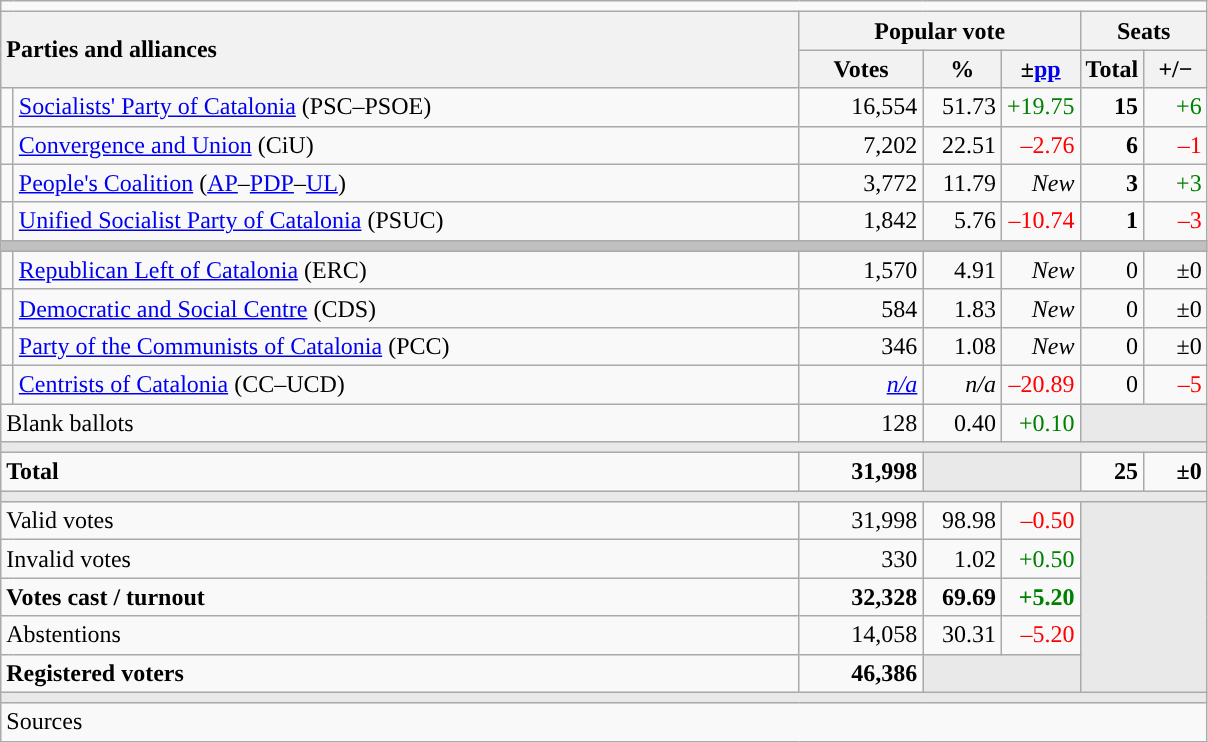<table class="wikitable" style="text-align:right;">
<tr>
<td colspan="7"></td>
</tr>
<tr>
<th style="text-align:left;" rowspan="2" colspan="2" width="525">Parties and alliances</th>
<th colspan="3">Popular vote</th>
<th colspan="2">Seats</th>
</tr>
<tr>
<th width="75">Votes</th>
<th width="45">%</th>
<th width="45">±<a href='#'>pp</a></th>
<th width="35">Total</th>
<th width="35">+/−</th>
</tr>
<tr>
<td width="1" style="color:inherit;background:"></td>
<td align="left"><a href='#'>Socialists' Party of Catalonia</a> (PSC–PSOE)</td>
<td>16,554</td>
<td>51.73</td>
<td style="color:green;">+19.75</td>
<td><strong>15</strong></td>
<td style="color:green;">+6</td>
</tr>
<tr>
<td style="color:inherit;background:"></td>
<td align="left"><a href='#'>Convergence and Union</a> (CiU)</td>
<td>7,202</td>
<td>22.51</td>
<td style="color:red;">–2.76</td>
<td><strong>6</strong></td>
<td style="color:red;">–1</td>
</tr>
<tr>
<td style="color:inherit;background:"></td>
<td align="left"><a href='#'>People's Coalition</a> (<a href='#'>AP</a>–<a href='#'>PDP</a>–<a href='#'>UL</a>)</td>
<td>3,772</td>
<td>11.79</td>
<td><em>New</em></td>
<td><strong>3</strong></td>
<td style="color:green;">+3</td>
</tr>
<tr>
<td style="color:inherit;background:"></td>
<td align="left"><a href='#'>Unified Socialist Party of Catalonia</a> (PSUC)</td>
<td>1,842</td>
<td>5.76</td>
<td style="color:red;">–10.74</td>
<td><strong>1</strong></td>
<td style="color:red;">–3</td>
</tr>
<tr>
<td colspan="7" style="color:inherit;background:#C0C0C0"></td>
</tr>
<tr>
<td style="color:inherit;background:"></td>
<td align="left"><a href='#'>Republican Left of Catalonia</a> (ERC)</td>
<td>1,570</td>
<td>4.91</td>
<td><em>New</em></td>
<td>0</td>
<td>±0</td>
</tr>
<tr>
<td style="color:inherit;background:"></td>
<td align="left"><a href='#'>Democratic and Social Centre</a> (CDS)</td>
<td>584</td>
<td>1.83</td>
<td><em>New</em></td>
<td>0</td>
<td>±0</td>
</tr>
<tr>
<td style="color:inherit;background:"></td>
<td align="left"><a href='#'>Party of the Communists of Catalonia</a> (PCC)</td>
<td>346</td>
<td>1.08</td>
<td><em>New</em></td>
<td>0</td>
<td>±0</td>
</tr>
<tr>
<td style="color:inherit;background:"></td>
<td align="left"><a href='#'>Centrists of Catalonia</a> (CC–UCD)</td>
<td><em><a href='#'>n/a</a></em></td>
<td><em>n/a</em></td>
<td style="color:red;">–20.89</td>
<td>0</td>
<td style="color:red;">–5</td>
</tr>
<tr>
<td align="left" colspan="2">Blank ballots</td>
<td>128</td>
<td>0.40</td>
<td style="color:green;">+0.10</td>
<td style="color:inherit;background:#E9E9E9" colspan="2"></td>
</tr>
<tr>
<td colspan="7" style="color:inherit;background:#E9E9E9"></td>
</tr>
<tr style="font-weight:bold;">
<td align="left" colspan="2">Total</td>
<td>31,998</td>
<td bgcolor="#E9E9E9" colspan="2"></td>
<td>25</td>
<td>±0</td>
</tr>
<tr>
<td colspan="7" style="color:inherit;background:#E9E9E9"></td>
</tr>
<tr>
<td align="left" colspan="2">Valid votes</td>
<td>31,998</td>
<td>98.98</td>
<td style="color:red;">–0.50</td>
<td bgcolor="#E9E9E9" colspan="2" rowspan="5"></td>
</tr>
<tr>
<td align="left" colspan="2">Invalid votes</td>
<td>330</td>
<td>1.02</td>
<td style="color:green;">+0.50</td>
</tr>
<tr style="font-weight:bold;">
<td align="left" colspan="2">Votes cast / turnout</td>
<td>32,328</td>
<td>69.69</td>
<td style="color:green;">+5.20</td>
</tr>
<tr>
<td align="left" colspan="2">Abstentions</td>
<td>14,058</td>
<td>30.31</td>
<td style="color:red;">–5.20</td>
</tr>
<tr style="font-weight:bold;">
<td align="left" colspan="2">Registered voters</td>
<td>46,386</td>
<td bgcolor="#E9E9E9" colspan="2"></td>
</tr>
<tr>
<td colspan="7" style="color:inherit;background:#E9E9E9"></td>
</tr>
<tr>
<td align="left" colspan="7">Sources</td>
</tr>
</table>
